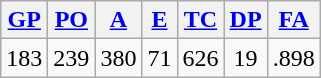<table class="wikitable">
<tr>
<th><a href='#'>GP</a></th>
<th><a href='#'>PO</a></th>
<th><a href='#'>A</a></th>
<th><a href='#'>E</a></th>
<th><a href='#'>TC</a></th>
<th><a href='#'>DP</a></th>
<th><a href='#'>FA</a></th>
</tr>
<tr align=center>
<td>183</td>
<td>239</td>
<td>380</td>
<td>71</td>
<td>626</td>
<td>19</td>
<td>.898</td>
</tr>
</table>
